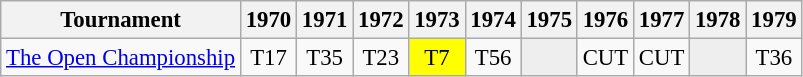<table class="wikitable" style="font-size:95%;text-align:center;">
<tr>
<th>Tournament</th>
<th>1970</th>
<th>1971</th>
<th>1972</th>
<th>1973</th>
<th>1974</th>
<th>1975</th>
<th>1976</th>
<th>1977</th>
<th>1978</th>
<th>1979</th>
</tr>
<tr>
<td align=left><a href='#'>The Open Championship</a></td>
<td>T17</td>
<td>T35</td>
<td>T23</td>
<td style="background:yellow;">T7</td>
<td>T56</td>
<td style="background:#eeeeee;"></td>
<td>CUT</td>
<td>CUT</td>
<td style="background:#eeeeee;"></td>
<td>T36</td>
</tr>
</table>
